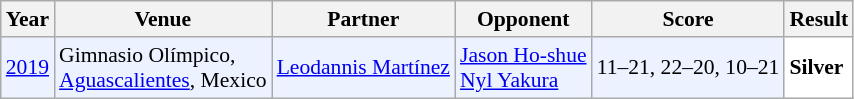<table class="sortable wikitable" style="font-size: 90%;">
<tr>
<th>Year</th>
<th>Venue</th>
<th>Partner</th>
<th>Opponent</th>
<th>Score</th>
<th>Result</th>
</tr>
<tr style="background:#ECF2FF">
<td align="center"><a href='#'>2019</a></td>
<td align="left">Gimnasio Olímpico,<br><a href='#'>Aguascalientes</a>, Mexico</td>
<td align="left"> <a href='#'>Leodannis Martínez</a></td>
<td align="left"> <a href='#'>Jason Ho-shue</a><br> <a href='#'>Nyl Yakura</a></td>
<td align="left">11–21, 22–20, 10–21</td>
<td style="text-align:left; background:white"> <strong>Silver</strong></td>
</tr>
</table>
